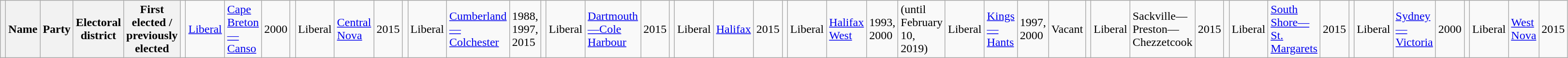<table class="wikitable sortable">
<tr>
<th></th>
<th>Name</th>
<th>Party</th>
<th>Electoral district</th>
<th>First elected / previously elected<br></th>
<td> </td>
<td><a href='#'>Liberal</a></td>
<td><a href='#'>Cape Breton—Canso</a></td>
<td>2000<br></td>
<td> </td>
<td>Liberal</td>
<td><a href='#'>Central Nova</a></td>
<td>2015<br></td>
<td></td>
<td>Liberal</td>
<td><a href='#'>Cumberland—Colchester</a></td>
<td>1988, 1997, 2015<br></td>
<td></td>
<td>Liberal</td>
<td><a href='#'>Dartmouth—Cole Harbour</a></td>
<td>2015<br></td>
<td> </td>
<td>Liberal</td>
<td><a href='#'>Halifax</a></td>
<td>2015<br></td>
<td> </td>
<td>Liberal</td>
<td><a href='#'>Halifax West</a></td>
<td>1993, 2000<br></td>
<td><strong></strong> (until February 10, 2019)</td>
<td>Liberal</td>
<td rowspan="2"><a href='#'>Kings—Hants</a></td>
<td rowspan="2">1997, 2000<br></td>
<td colspan="2">Vacant<br></td>
<td></td>
<td>Liberal</td>
<td>Sackville—Preston—Chezzetcook</td>
<td>2015<br></td>
<td><strong></strong> </td>
<td>Liberal</td>
<td><a href='#'>South Shore—St. Margarets</a></td>
<td>2015<br></td>
<td></td>
<td>Liberal</td>
<td><a href='#'>Sydney—Victoria</a></td>
<td>2000<br></td>
<td></td>
<td>Liberal</td>
<td><a href='#'>West Nova</a></td>
<td>2015</td>
</tr>
</table>
